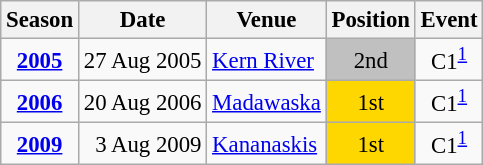<table class="wikitable" style="text-align:center; font-size:95%;">
<tr>
<th>Season</th>
<th>Date</th>
<th>Venue</th>
<th>Position</th>
<th>Event</th>
</tr>
<tr>
<td><strong><a href='#'>2005</a></strong></td>
<td align=right>27 Aug 2005</td>
<td align=left><a href='#'>Kern River</a></td>
<td bgcolor=silver>2nd</td>
<td>C1<sup><a href='#'>1</a></sup></td>
</tr>
<tr>
<td><strong><a href='#'>2006</a></strong></td>
<td align=right>20 Aug 2006</td>
<td align=left><a href='#'>Madawaska</a></td>
<td bgcolor=gold>1st</td>
<td>C1<sup><a href='#'>1</a></sup></td>
</tr>
<tr>
<td><strong><a href='#'>2009</a></strong></td>
<td align=right>3 Aug 2009</td>
<td align=left><a href='#'>Kananaskis</a></td>
<td bgcolor=gold>1st</td>
<td>C1<sup><a href='#'>1</a></sup></td>
</tr>
</table>
